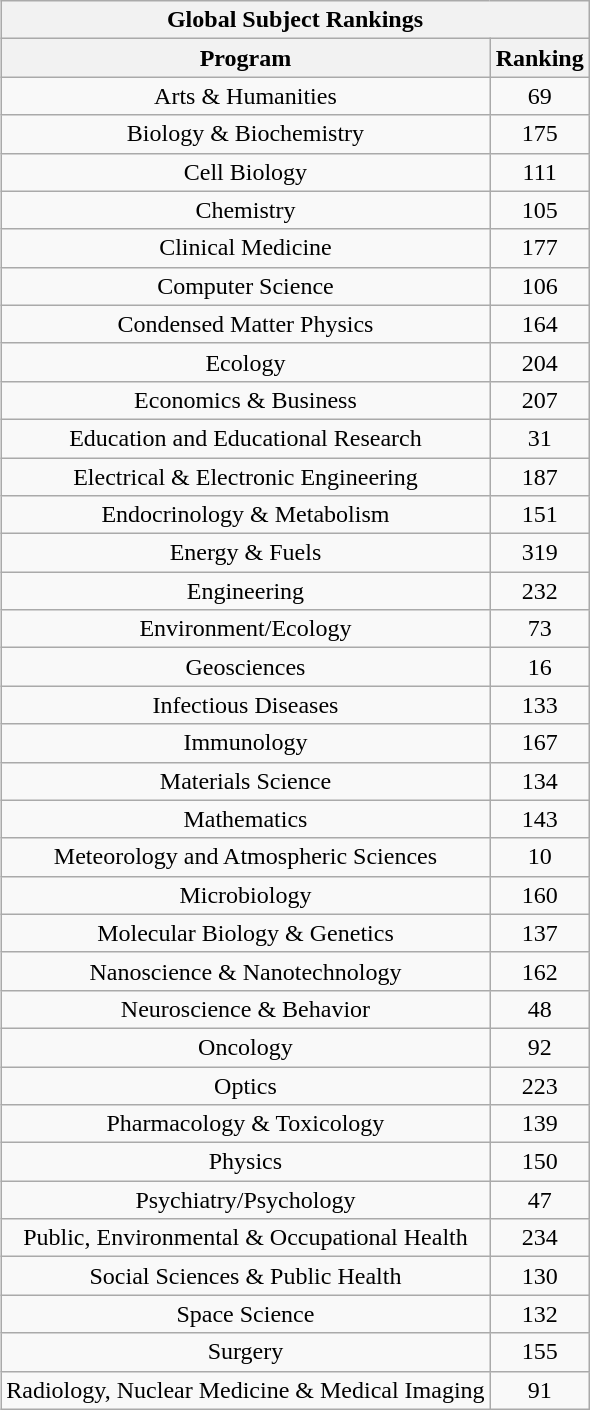<table class="wikitable sortable collapsible collapsed" style="float:right; text-align:center">
<tr>
<th colspan=4>Global Subject Rankings</th>
</tr>
<tr>
<th>Program</th>
<th>Ranking</th>
</tr>
<tr>
<td>Arts & Humanities</td>
<td>69</td>
</tr>
<tr>
<td>Biology & Biochemistry</td>
<td>175</td>
</tr>
<tr>
<td>Cell Biology</td>
<td>111</td>
</tr>
<tr>
<td>Chemistry</td>
<td>105</td>
</tr>
<tr>
<td>Clinical Medicine</td>
<td>177</td>
</tr>
<tr>
<td>Computer Science</td>
<td>106</td>
</tr>
<tr>
<td>Condensed Matter Physics</td>
<td>164</td>
</tr>
<tr>
<td>Ecology</td>
<td>204</td>
</tr>
<tr>
<td>Economics & Business</td>
<td>207</td>
</tr>
<tr>
<td>Education and Educational Research</td>
<td>31</td>
</tr>
<tr>
<td>Electrical & Electronic Engineering</td>
<td>187</td>
</tr>
<tr>
<td>Endocrinology & Metabolism</td>
<td>151</td>
</tr>
<tr>
<td>Energy & Fuels</td>
<td>319</td>
</tr>
<tr>
<td>Engineering</td>
<td>232</td>
</tr>
<tr>
<td>Environment/Ecology</td>
<td>73</td>
</tr>
<tr>
<td>Geosciences</td>
<td>16</td>
</tr>
<tr>
<td>Infectious Diseases</td>
<td>133</td>
</tr>
<tr>
<td>Immunology</td>
<td>167</td>
</tr>
<tr>
<td>Materials Science</td>
<td>134</td>
</tr>
<tr>
<td>Mathematics</td>
<td>143</td>
</tr>
<tr>
<td>Meteorology and Atmospheric Sciences</td>
<td>10</td>
</tr>
<tr>
<td>Microbiology</td>
<td>160</td>
</tr>
<tr>
<td>Molecular Biology & Genetics</td>
<td>137</td>
</tr>
<tr>
<td>Nanoscience & Nanotechnology</td>
<td>162</td>
</tr>
<tr>
<td>Neuroscience & Behavior</td>
<td>48</td>
</tr>
<tr>
<td>Oncology</td>
<td>92</td>
</tr>
<tr>
<td>Optics</td>
<td>223</td>
</tr>
<tr>
<td>Pharmacology & Toxicology</td>
<td>139</td>
</tr>
<tr>
<td>Physics</td>
<td>150</td>
</tr>
<tr>
<td>Psychiatry/Psychology</td>
<td>47</td>
</tr>
<tr>
<td>Public, Environmental & Occupational Health</td>
<td>234</td>
</tr>
<tr>
<td>Social Sciences & Public Health</td>
<td>130</td>
</tr>
<tr>
<td>Space Science</td>
<td>132</td>
</tr>
<tr>
<td>Surgery</td>
<td>155</td>
</tr>
<tr>
<td>Radiology, Nuclear Medicine & Medical Imaging</td>
<td>91</td>
</tr>
</table>
